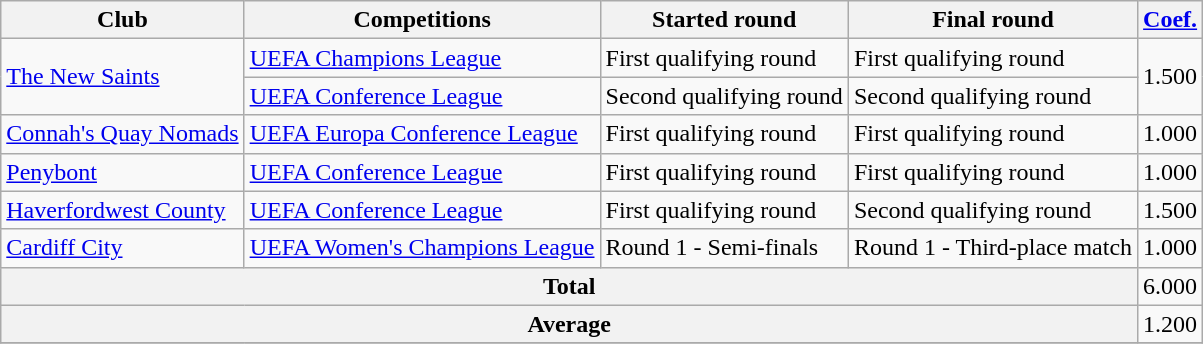<table class="wikitable">
<tr>
<th>Club</th>
<th>Competitions</th>
<th>Started round</th>
<th>Final round</th>
<th><a href='#'>Coef.</a></th>
</tr>
<tr>
<td rowspan="2"><a href='#'>The New Saints</a></td>
<td><a href='#'>UEFA Champions League</a></td>
<td>First qualifying round</td>
<td>First qualifying round</td>
<td rowspan="2">1.500</td>
</tr>
<tr>
<td><a href='#'>UEFA Conference League</a></td>
<td>Second qualifying round</td>
<td>Second qualifying round</td>
</tr>
<tr>
<td><a href='#'>Connah's Quay Nomads</a></td>
<td><a href='#'>UEFA Europa Conference League</a></td>
<td>First qualifying round</td>
<td>First qualifying round</td>
<td>1.000</td>
</tr>
<tr>
<td><a href='#'>Penybont</a></td>
<td><a href='#'>UEFA Conference League</a></td>
<td>First qualifying round</td>
<td>First qualifying round</td>
<td>1.000</td>
</tr>
<tr>
<td><a href='#'>Haverfordwest County</a></td>
<td><a href='#'>UEFA Conference League</a></td>
<td>First qualifying round</td>
<td>Second qualifying round</td>
<td>1.500</td>
</tr>
<tr>
<td><a href='#'>Cardiff City</a></td>
<td><a href='#'>UEFA Women's Champions League</a></td>
<td>Round 1 - Semi-finals</td>
<td>Round 1 - Third-place match</td>
<td>1.000</td>
</tr>
<tr>
<th colspan="4">Total</th>
<td>6.000</td>
</tr>
<tr>
<th colspan="4">Average</th>
<td>1.200</td>
</tr>
<tr>
</tr>
</table>
